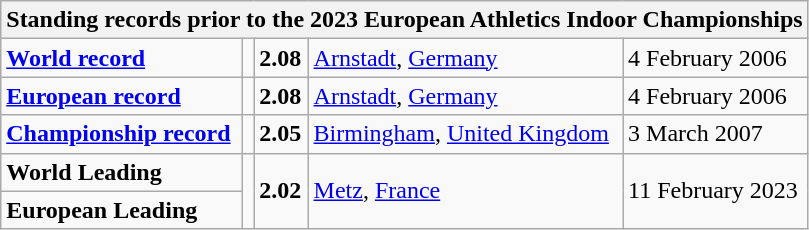<table class="wikitable">
<tr>
<th colspan="5">Standing records prior to the 2023 European Athletics Indoor Championships</th>
</tr>
<tr>
<td><strong><a href='#'>World record</a></strong></td>
<td></td>
<td><strong>2.08</strong></td>
<td><a href='#'>Arnstadt</a>, <a href='#'>Germany</a></td>
<td>4 February 2006</td>
</tr>
<tr>
<td><strong><a href='#'>European record</a></strong></td>
<td></td>
<td><strong>2.08</strong></td>
<td><a href='#'>Arnstadt</a>, <a href='#'>Germany</a></td>
<td>4 February 2006</td>
</tr>
<tr>
<td><strong><a href='#'>Championship record</a></strong></td>
<td></td>
<td><strong>2.05</strong></td>
<td><a href='#'>Birmingham</a>, <a href='#'>United Kingdom</a></td>
<td>3 March 2007</td>
</tr>
<tr>
<td><strong>World Leading</strong></td>
<td rowspan=2></td>
<td rowspan=2><strong>2.02</strong></td>
<td rowspan=2><a href='#'>Metz</a>, <a href='#'>France</a></td>
<td rowspan=2>11 February 2023</td>
</tr>
<tr>
<td><strong>European Leading</strong></td>
</tr>
</table>
